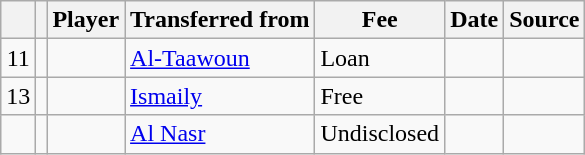<table class="wikitable plainrowheaders sortable">
<tr>
<th></th>
<th></th>
<th scope=col>Player</th>
<th>Transferred from</th>
<th !scope=col; style="width: 65px;">Fee</th>
<th scope=col>Date</th>
<th scope=col>Source</th>
</tr>
<tr>
<td align=center>11</td>
<td align=center></td>
<td></td>
<td> <a href='#'>Al-Taawoun</a></td>
<td>Loan</td>
<td></td>
<td></td>
</tr>
<tr>
<td align=center>13</td>
<td align=center></td>
<td></td>
<td> <a href='#'>Ismaily</a></td>
<td>Free</td>
<td></td>
<td></td>
</tr>
<tr>
<td align=center></td>
<td align=center></td>
<td></td>
<td> <a href='#'>Al Nasr</a></td>
<td>Undisclosed</td>
<td></td>
<td></td>
</tr>
</table>
